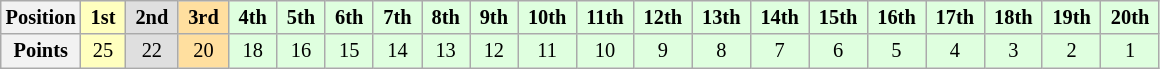<table class="wikitable" style="font-size:85%; text-align:center">
<tr>
<th>Position</th>
<td style="background:#ffffbf;"> <strong>1st</strong> </td>
<td style="background:#dfdfdf;"> <strong>2nd</strong> </td>
<td style="background:#ffdf9f;"> <strong>3rd</strong> </td>
<td style="background:#dfffdf;"> <strong>4th</strong> </td>
<td style="background:#dfffdf;"> <strong>5th</strong> </td>
<td style="background:#dfffdf;"> <strong>6th</strong> </td>
<td style="background:#dfffdf;"> <strong>7th</strong> </td>
<td style="background:#dfffdf;"> <strong>8th</strong> </td>
<td style="background:#dfffdf;"> <strong>9th</strong> </td>
<td style="background:#dfffdf;"> <strong>10th</strong> </td>
<td style="background:#dfffdf;"> <strong>11th</strong> </td>
<td style="background:#dfffdf;"> <strong>12th</strong> </td>
<td style="background:#dfffdf;"> <strong>13th</strong> </td>
<td style="background:#dfffdf;"> <strong>14th</strong> </td>
<td style="background:#dfffdf;"> <strong>15th</strong> </td>
<td style="background:#dfffdf;"> <strong>16th</strong> </td>
<td style="background:#dfffdf;"> <strong>17th</strong> </td>
<td style="background:#dfffdf;"> <strong>18th</strong> </td>
<td style="background:#dfffdf;"> <strong>19th</strong> </td>
<td style="background:#dfffdf;"> <strong>20th</strong> </td>
</tr>
<tr>
<th>Points</th>
<td style="background:#ffffbf;">25</td>
<td style="background:#dfdfdf;">22</td>
<td style="background:#ffdf9f;">20</td>
<td style="background:#dfffdf;">18</td>
<td style="background:#dfffdf;">16</td>
<td style="background:#dfffdf;">15</td>
<td style="background:#dfffdf;">14</td>
<td style="background:#dfffdf;">13</td>
<td style="background:#dfffdf;">12</td>
<td style="background:#dfffdf;">11</td>
<td style="background:#dfffdf;">10</td>
<td style="background:#dfffdf;">9</td>
<td style="background:#dfffdf;">8</td>
<td style="background:#dfffdf;">7</td>
<td style="background:#dfffdf;">6</td>
<td style="background:#dfffdf;">5</td>
<td style="background:#dfffdf;">4</td>
<td style="background:#dfffdf;">3</td>
<td style="background:#dfffdf;">2</td>
<td style="background:#dfffdf;">1</td>
</tr>
</table>
